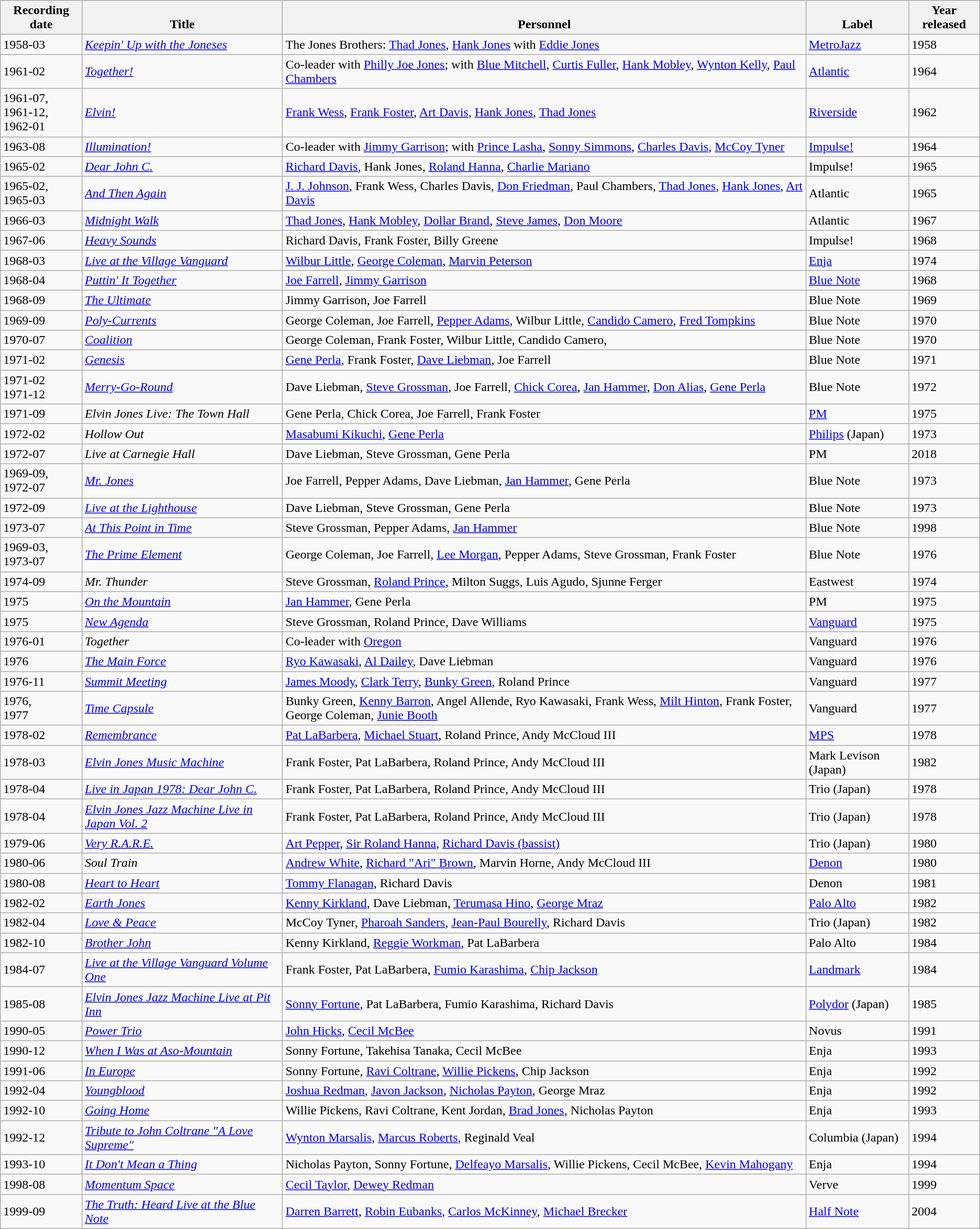<table class="wikitable sortable">
<tr>
<th style="vertical-align:bottom; text-align:center">Recording date</th>
<th style="vertical-align:bottom; text-align:center">Title</th>
<th style="vertical-align:bottom; text-align:center">Personnel</th>
<th style="vertical-align:bottom; text-align:center">Label</th>
<th style="vertical-align:bottom; text-align:center">Year released</th>
</tr>
<tr>
<td>1958-03</td>
<td><em><a href='#'>Keepin' Up with the Joneses</a></em></td>
<td>The Jones Brothers: <a href='#'>Thad Jones</a>, <a href='#'>Hank Jones</a> with <a href='#'>Eddie Jones</a></td>
<td><a href='#'>MetroJazz</a></td>
<td>1958</td>
</tr>
<tr>
<td>1961-02</td>
<td><em><a href='#'>Together!</a></em></td>
<td>Co-leader with <a href='#'>Philly Joe Jones</a>; with <a href='#'>Blue Mitchell</a>, <a href='#'>Curtis Fuller</a>, <a href='#'>Hank Mobley</a>, <a href='#'>Wynton Kelly</a>, <a href='#'>Paul Chambers</a></td>
<td><a href='#'>Atlantic</a></td>
<td>1964</td>
</tr>
<tr>
<td>1961-07, <br>1961-12, <br>1962-01</td>
<td><em><a href='#'>Elvin!</a></em></td>
<td><a href='#'>Frank Wess</a>, <a href='#'>Frank Foster</a>, <a href='#'>Art Davis</a>, <a href='#'>Hank Jones</a>, <a href='#'>Thad Jones</a></td>
<td><a href='#'>Riverside</a></td>
<td>1962</td>
</tr>
<tr>
<td>1963-08</td>
<td><em><a href='#'>Illumination!</a></em></td>
<td>Co-leader with <a href='#'>Jimmy Garrison</a>; with <a href='#'>Prince Lasha</a>, <a href='#'>Sonny Simmons</a>, <a href='#'>Charles Davis</a>, <a href='#'>McCoy Tyner</a></td>
<td><a href='#'>Impulse!</a></td>
<td>1964</td>
</tr>
<tr>
<td>1965-02</td>
<td><em><a href='#'>Dear John C.</a></em></td>
<td><a href='#'>Richard Davis</a>, Hank Jones, <a href='#'>Roland Hanna</a>, <a href='#'>Charlie Mariano</a></td>
<td>Impulse!</td>
<td>1965</td>
</tr>
<tr>
<td>1965-02, <br>1965-03</td>
<td><em><a href='#'>And Then Again</a></em></td>
<td><a href='#'>J. J. Johnson</a>, Frank Wess, Charles Davis, <a href='#'>Don Friedman</a>, Paul Chambers, <a href='#'>Thad Jones</a>, <a href='#'>Hank Jones</a>, <a href='#'>Art Davis</a></td>
<td>Atlantic</td>
<td>1965</td>
</tr>
<tr>
<td>1966-03</td>
<td><em><a href='#'>Midnight Walk</a></em></td>
<td><a href='#'>Thad Jones</a>, <a href='#'>Hank Mobley</a>, <a href='#'>Dollar Brand</a>, <a href='#'>Steve James</a>, <a href='#'>Don Moore</a></td>
<td>Atlantic</td>
<td>1967</td>
</tr>
<tr>
<td>1967-06</td>
<td><em><a href='#'>Heavy Sounds</a></em></td>
<td>Richard Davis, Frank Foster, Billy Greene</td>
<td>Impulse!</td>
<td>1968</td>
</tr>
<tr>
<td>1968-03</td>
<td><em><a href='#'>Live at the Village Vanguard</a></em></td>
<td><a href='#'>Wilbur Little</a>, <a href='#'>George Coleman</a>, <a href='#'>Marvin Peterson</a></td>
<td><a href='#'>Enja</a></td>
<td>1974</td>
</tr>
<tr ->
<td>1968-04</td>
<td><em><a href='#'>Puttin' It Together</a></em></td>
<td><a href='#'>Joe Farrell</a>, <a href='#'>Jimmy Garrison</a></td>
<td><a href='#'>Blue Note</a></td>
<td>1968</td>
</tr>
<tr>
<td>1968-09</td>
<td><em><a href='#'>The Ultimate</a></em></td>
<td>Jimmy Garrison, Joe Farrell</td>
<td>Blue Note</td>
<td>1969</td>
</tr>
<tr>
<td>1969-09</td>
<td><em><a href='#'>Poly-Currents</a></em></td>
<td>George Coleman, Joe Farrell, <a href='#'>Pepper Adams</a>, Wilbur Little, <a href='#'>Candido Camero</a>, <a href='#'>Fred Tompkins</a></td>
<td>Blue Note</td>
<td>1970</td>
</tr>
<tr>
<td>1970-07</td>
<td><em><a href='#'>Coalition</a></em></td>
<td>George Coleman, Frank Foster, Wilbur Little, Candido Camero,</td>
<td>Blue Note</td>
<td>1970</td>
</tr>
<tr>
<td>1971-02</td>
<td><em><a href='#'>Genesis</a></em></td>
<td><a href='#'>Gene Perla</a>, Frank Foster, <a href='#'>Dave Liebman</a>, Joe Farrell</td>
<td>Blue Note</td>
<td>1971</td>
</tr>
<tr>
<td>1971-02<br>1971-12</td>
<td><em><a href='#'>Merry-Go-Round</a></em></td>
<td>Dave Liebman, <a href='#'>Steve Grossman</a>, Joe Farrell, <a href='#'>Chick Corea</a>, <a href='#'>Jan Hammer</a>, <a href='#'>Don Alias</a>, <a href='#'>Gene Perla</a></td>
<td>Blue Note</td>
<td>1972</td>
</tr>
<tr>
<td>1971-09</td>
<td><em>Elvin Jones Live: The Town Hall</em></td>
<td>Gene Perla, Chick Corea, Joe Farrell, Frank Foster</td>
<td><a href='#'>PM</a></td>
<td>1975</td>
</tr>
<tr>
<td>1972-02</td>
<td><em>Hollow Out</em></td>
<td><a href='#'>Masabumi Kikuchi</a>, <a href='#'>Gene Perla</a></td>
<td><a href='#'>Philips</a> (Japan)</td>
<td>1973</td>
</tr>
<tr>
<td>1972-07</td>
<td><em>Live at Carnegie Hall</em></td>
<td>Dave Liebman, Steve Grossman, Gene Perla</td>
<td>PM</td>
<td>2018</td>
</tr>
<tr>
<td>1969-09, <br>1972-07</td>
<td><em><a href='#'>Mr. Jones</a></em></td>
<td>Joe Farrell, Pepper Adams, Dave Liebman, <a href='#'>Jan Hammer</a>, Gene Perla</td>
<td>Blue Note</td>
<td>1973</td>
</tr>
<tr>
<td>1972-09</td>
<td><em><a href='#'>Live at the Lighthouse</a></em></td>
<td>Dave Liebman, Steve Grossman, Gene Perla</td>
<td>Blue Note</td>
<td>1973</td>
</tr>
<tr>
<td>1973-07</td>
<td><em><a href='#'>At This Point in Time</a></em></td>
<td>Steve Grossman, Pepper Adams, <a href='#'>Jan Hammer</a></td>
<td>Blue Note</td>
<td>1998</td>
</tr>
<tr>
<td>1969-03, <br>1973-07</td>
<td><em><a href='#'>The Prime Element</a></em></td>
<td>George Coleman, Joe Farrell, <a href='#'>Lee Morgan</a>, Pepper Adams, Steve Grossman, Frank Foster</td>
<td>Blue Note</td>
<td>1976</td>
</tr>
<tr>
<td>1974-09</td>
<td><em>Mr. Thunder</em></td>
<td>Steve Grossman, <a href='#'>Roland Prince</a>, Milton Suggs, Luis Agudo, Sjunne Ferger</td>
<td>Eastwest</td>
<td>1974</td>
</tr>
<tr>
<td>1975</td>
<td><em><a href='#'>On the Mountain</a></em></td>
<td><a href='#'>Jan Hammer</a>, Gene Perla</td>
<td>PM</td>
<td>1975</td>
</tr>
<tr>
<td>1975</td>
<td><em><a href='#'>New Agenda</a></em></td>
<td>Steve Grossman, Roland Prince, Dave Williams</td>
<td><a href='#'>Vanguard</a></td>
<td>1975</td>
</tr>
<tr>
<td>1976-01</td>
<td><em>Together</em></td>
<td>Co-leader with <a href='#'>Oregon</a></td>
<td>Vanguard</td>
<td>1976</td>
</tr>
<tr>
<td>1976</td>
<td><em><a href='#'>The Main Force</a></em></td>
<td><a href='#'>Ryo Kawasaki</a>, <a href='#'>Al Dailey</a>, Dave Liebman</td>
<td>Vanguard</td>
<td>1976</td>
</tr>
<tr>
<td>1976-11</td>
<td><em><a href='#'>Summit Meeting</a></em></td>
<td><a href='#'>James Moody</a>, <a href='#'>Clark Terry</a>, <a href='#'>Bunky Green</a>, Roland Prince</td>
<td>Vanguard</td>
<td>1977</td>
</tr>
<tr>
<td>1976, <br>1977</td>
<td><em><a href='#'>Time Capsule</a></em></td>
<td>Bunky Green, <a href='#'>Kenny Barron</a>, Angel Allende, Ryo Kawasaki, Frank Wess, <a href='#'>Milt Hinton</a>, Frank Foster, George Coleman, <a href='#'>Junie Booth</a></td>
<td>Vanguard</td>
<td>1977</td>
</tr>
<tr>
<td>1978-02</td>
<td><em><a href='#'>Remembrance</a></em></td>
<td><a href='#'>Pat LaBarbera</a>, <a href='#'>Michael Stuart</a>, Roland Prince, Andy McCloud III</td>
<td><a href='#'>MPS</a></td>
<td>1978</td>
</tr>
<tr>
<td>1978-03</td>
<td><em><a href='#'>Elvin Jones Music Machine</a></em></td>
<td>Frank Foster, Pat LaBarbera, Roland Prince, Andy McCloud III</td>
<td>Mark Levison (Japan)</td>
<td>1982</td>
</tr>
<tr>
<td>1978-04</td>
<td><em><a href='#'>Live in Japan 1978: Dear John C.</a></em></td>
<td>Frank Foster, Pat LaBarbera, Roland Prince, Andy McCloud III</td>
<td>Trio (Japan)</td>
<td>1978</td>
</tr>
<tr>
<td>1978-04</td>
<td><em><a href='#'>Elvin Jones Jazz Machine Live in Japan Vol. 2</a></em></td>
<td>Frank Foster, Pat LaBarbera, Roland Prince, Andy McCloud III</td>
<td>Trio (Japan)</td>
<td>1978</td>
</tr>
<tr>
<td>1979-06</td>
<td><em><a href='#'>Very R.A.R.E.</a></em></td>
<td><a href='#'>Art Pepper</a>, <a href='#'>Sir Roland Hanna</a>, <a href='#'>Richard Davis (bassist)</a></td>
<td>Trio (Japan)</td>
<td>1980</td>
</tr>
<tr>
<td>1980-06</td>
<td><em>Soul Train</em></td>
<td><a href='#'>Andrew White</a>, <a href='#'>Richard "Ari" Brown</a>, Marvin Horne, Andy McCloud III</td>
<td><a href='#'>Denon</a></td>
<td>1980</td>
</tr>
<tr>
<td>1980-08</td>
<td><em><a href='#'>Heart to Heart</a></em></td>
<td><a href='#'>Tommy Flanagan</a>, Richard Davis</td>
<td>Denon</td>
<td>1981</td>
</tr>
<tr>
<td>1982-02</td>
<td><em><a href='#'>Earth Jones</a></em></td>
<td><a href='#'>Kenny Kirkland</a>, Dave Liebman, <a href='#'>Terumasa Hino</a>, <a href='#'>George Mraz</a></td>
<td><a href='#'>Palo Alto</a></td>
<td>1982</td>
</tr>
<tr>
<td>1982-04</td>
<td><em><a href='#'>Love & Peace</a></em></td>
<td>McCoy Tyner, <a href='#'>Pharoah Sanders</a>, <a href='#'>Jean-Paul Bourelly</a>, Richard Davis</td>
<td>Trio (Japan)</td>
<td>1982</td>
</tr>
<tr>
<td>1982-10</td>
<td><em><a href='#'>Brother John</a></em></td>
<td>Kenny Kirkland, <a href='#'>Reggie Workman</a>, Pat LaBarbera</td>
<td>Palo Alto</td>
<td>1984</td>
</tr>
<tr>
<td>1984-07</td>
<td><em><a href='#'>Live at the Village Vanguard Volume One</a></em></td>
<td>Frank Foster, Pat LaBarbera, <a href='#'>Fumio Karashima</a>, <a href='#'>Chip Jackson</a></td>
<td><a href='#'>Landmark</a></td>
<td>1984</td>
</tr>
<tr>
<td>1985-08</td>
<td><em><a href='#'>Elvin Jones Jazz Machine Live at Pit Inn</a></em></td>
<td><a href='#'>Sonny Fortune</a>, Pat LaBarbera, Fumio Karashima, Richard Davis</td>
<td><a href='#'>Polydor</a> (Japan)</td>
<td>1985</td>
</tr>
<tr>
<td>1990-05</td>
<td><em><a href='#'>Power Trio</a></em></td>
<td><a href='#'>John Hicks</a>, <a href='#'>Cecil McBee</a></td>
<td>Novus</td>
<td>1991</td>
</tr>
<tr>
<td>1990-12</td>
<td><em><a href='#'>When I Was at Aso-Mountain</a></em></td>
<td>Sonny Fortune, Takehisa Tanaka, Cecil McBee</td>
<td>Enja</td>
<td>1993</td>
</tr>
<tr>
<td>1991-06</td>
<td><em><a href='#'>In Europe</a></em></td>
<td>Sonny Fortune, <a href='#'>Ravi Coltrane</a>, <a href='#'>Willie Pickens</a>, Chip Jackson</td>
<td>Enja</td>
<td>1992</td>
</tr>
<tr>
<td>1992-04</td>
<td><em><a href='#'>Youngblood</a></em></td>
<td><a href='#'>Joshua Redman</a>, <a href='#'>Javon Jackson</a>, <a href='#'>Nicholas Payton</a>, George Mraz</td>
<td>Enja</td>
<td>1992</td>
</tr>
<tr>
<td>1992-10</td>
<td><em><a href='#'>Going Home</a></em></td>
<td>Willie Pickens, Ravi Coltrane, Kent Jordan, <a href='#'>Brad Jones</a>, Nicholas Payton</td>
<td>Enja</td>
<td>1993</td>
</tr>
<tr>
<td>1992-12</td>
<td><em><a href='#'>Tribute to John Coltrane "A Love Supreme"</a></em></td>
<td><a href='#'>Wynton Marsalis</a>, <a href='#'>Marcus Roberts</a>, Reginald Veal</td>
<td>Columbia (Japan)</td>
<td>1994</td>
</tr>
<tr>
<td>1993-10</td>
<td><em><a href='#'>It Don't Mean a Thing</a></em></td>
<td>Nicholas Payton, Sonny Fortune, <a href='#'>Delfeayo Marsalis</a>, Willie Pickens, Cecil McBee, <a href='#'>Kevin Mahogany</a></td>
<td>Enja</td>
<td>1994</td>
</tr>
<tr>
<td>1998-08</td>
<td><em><a href='#'>Momentum Space</a></em></td>
<td><a href='#'>Cecil Taylor</a>, <a href='#'>Dewey Redman</a></td>
<td>Verve</td>
<td>1999</td>
</tr>
<tr>
<td>1999-09</td>
<td><em><a href='#'>The Truth: Heard Live at the Blue Note</a></em></td>
<td><a href='#'>Darren Barrett</a>, <a href='#'>Robin Eubanks</a>, <a href='#'>Carlos McKinney</a>, <a href='#'>Michael Brecker</a></td>
<td><a href='#'>Half Note</a></td>
<td>2004</td>
</tr>
</table>
